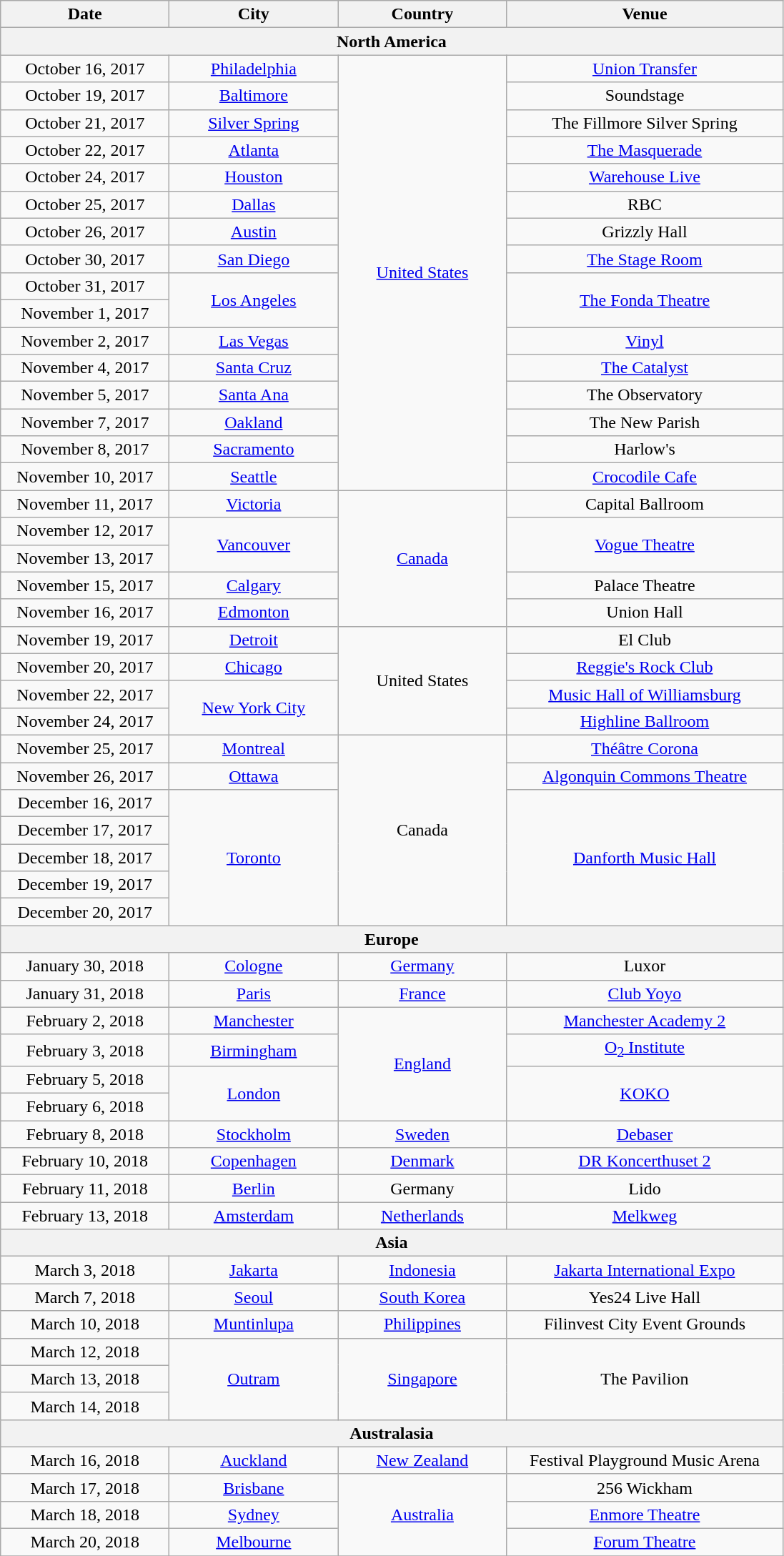<table class="wikitable" style="text-align:center;">
<tr>
<th style="width:150px;">Date</th>
<th style="width:150px;">City</th>
<th style="width:150px;">Country</th>
<th style="width:250px;">Venue</th>
</tr>
<tr>
<th colspan="4">North America</th>
</tr>
<tr>
<td>October 16, 2017</td>
<td><a href='#'>Philadelphia</a></td>
<td rowspan="16"><a href='#'>United States</a></td>
<td><a href='#'>Union Transfer</a></td>
</tr>
<tr>
<td>October 19, 2017</td>
<td><a href='#'>Baltimore</a></td>
<td>Soundstage</td>
</tr>
<tr>
<td>October 21, 2017</td>
<td><a href='#'>Silver Spring</a></td>
<td>The Fillmore Silver Spring</td>
</tr>
<tr>
<td>October 22, 2017</td>
<td><a href='#'>Atlanta</a></td>
<td><a href='#'>The Masquerade</a></td>
</tr>
<tr>
<td>October 24, 2017</td>
<td><a href='#'>Houston</a></td>
<td><a href='#'>Warehouse Live</a></td>
</tr>
<tr>
<td>October 25, 2017</td>
<td><a href='#'>Dallas</a></td>
<td>RBC</td>
</tr>
<tr>
<td>October 26, 2017</td>
<td><a href='#'>Austin</a></td>
<td>Grizzly Hall</td>
</tr>
<tr>
<td>October 30, 2017</td>
<td><a href='#'>San Diego</a></td>
<td><a href='#'>The Stage Room</a></td>
</tr>
<tr>
<td>October 31, 2017</td>
<td rowspan="2"><a href='#'>Los Angeles</a></td>
<td rowspan="2"><a href='#'>The Fonda Theatre</a></td>
</tr>
<tr>
<td>November 1, 2017</td>
</tr>
<tr>
<td>November 2, 2017</td>
<td><a href='#'>Las Vegas</a></td>
<td><a href='#'>Vinyl</a></td>
</tr>
<tr>
<td>November 4, 2017</td>
<td><a href='#'>Santa Cruz</a></td>
<td><a href='#'>The Catalyst</a></td>
</tr>
<tr>
<td>November 5, 2017</td>
<td><a href='#'>Santa Ana</a></td>
<td>The Observatory</td>
</tr>
<tr>
<td>November 7, 2017</td>
<td><a href='#'>Oakland</a></td>
<td>The New Parish</td>
</tr>
<tr>
<td>November 8, 2017</td>
<td><a href='#'>Sacramento</a></td>
<td>Harlow's</td>
</tr>
<tr>
<td>November 10, 2017</td>
<td><a href='#'>Seattle</a></td>
<td><a href='#'>Crocodile Cafe</a></td>
</tr>
<tr>
<td>November 11, 2017</td>
<td><a href='#'>Victoria</a></td>
<td rowspan="5"><a href='#'>Canada</a></td>
<td>Capital Ballroom</td>
</tr>
<tr>
<td>November 12, 2017</td>
<td rowspan="2"><a href='#'>Vancouver</a></td>
<td rowspan="2"><a href='#'>Vogue Theatre</a></td>
</tr>
<tr>
<td>November 13, 2017</td>
</tr>
<tr>
<td>November 15, 2017</td>
<td><a href='#'>Calgary</a></td>
<td>Palace Theatre</td>
</tr>
<tr>
<td>November 16, 2017</td>
<td><a href='#'>Edmonton</a></td>
<td>Union Hall</td>
</tr>
<tr>
<td>November 19, 2017</td>
<td><a href='#'>Detroit</a></td>
<td rowspan="4">United States</td>
<td>El Club</td>
</tr>
<tr>
<td>November 20, 2017</td>
<td><a href='#'>Chicago</a></td>
<td><a href='#'>Reggie's Rock Club</a></td>
</tr>
<tr>
<td>November 22, 2017</td>
<td rowspan="2"><a href='#'>New York City</a></td>
<td><a href='#'>Music Hall of Williamsburg</a></td>
</tr>
<tr>
<td>November 24, 2017</td>
<td><a href='#'>Highline Ballroom</a></td>
</tr>
<tr>
<td>November 25, 2017</td>
<td><a href='#'>Montreal</a></td>
<td rowspan="7">Canada</td>
<td><a href='#'>Théâtre Corona</a></td>
</tr>
<tr>
<td>November 26, 2017</td>
<td><a href='#'>Ottawa</a></td>
<td><a href='#'>Algonquin Commons Theatre</a></td>
</tr>
<tr>
<td>December 16, 2017</td>
<td rowspan="5"><a href='#'>Toronto</a></td>
<td rowspan="5"><a href='#'>Danforth Music Hall</a></td>
</tr>
<tr>
<td>December 17, 2017</td>
</tr>
<tr>
<td>December 18, 2017</td>
</tr>
<tr>
<td>December 19, 2017</td>
</tr>
<tr>
<td>December 20, 2017</td>
</tr>
<tr>
<th colspan="4">Europe</th>
</tr>
<tr>
<td>January 30, 2018</td>
<td><a href='#'>Cologne</a></td>
<td><a href='#'>Germany</a></td>
<td>Luxor</td>
</tr>
<tr>
<td>January 31, 2018</td>
<td><a href='#'>Paris</a></td>
<td><a href='#'>France</a></td>
<td><a href='#'>Club Yoyo</a></td>
</tr>
<tr>
<td>February 2, 2018</td>
<td><a href='#'>Manchester</a></td>
<td rowspan="4"><a href='#'>England</a></td>
<td><a href='#'>Manchester Academy 2</a></td>
</tr>
<tr>
<td>February 3, 2018</td>
<td><a href='#'>Birmingham</a></td>
<td><a href='#'>O<sub>2</sub> Institute</a></td>
</tr>
<tr>
<td>February 5, 2018</td>
<td rowspan="2"><a href='#'>London</a></td>
<td rowspan="2"><a href='#'>KOKO</a></td>
</tr>
<tr>
<td>February 6, 2018</td>
</tr>
<tr>
<td>February 8, 2018</td>
<td><a href='#'>Stockholm</a></td>
<td><a href='#'>Sweden</a></td>
<td><a href='#'>Debaser</a></td>
</tr>
<tr>
<td>February 10, 2018</td>
<td><a href='#'>Copenhagen</a></td>
<td><a href='#'>Denmark</a></td>
<td><a href='#'>DR Koncerthuset 2</a></td>
</tr>
<tr>
<td>February 11, 2018</td>
<td><a href='#'>Berlin</a></td>
<td>Germany</td>
<td>Lido</td>
</tr>
<tr>
<td>February 13, 2018</td>
<td><a href='#'>Amsterdam</a></td>
<td><a href='#'>Netherlands</a></td>
<td><a href='#'>Melkweg</a></td>
</tr>
<tr>
<th colspan="4">Asia</th>
</tr>
<tr>
<td>March 3, 2018</td>
<td><a href='#'>Jakarta</a></td>
<td><a href='#'>Indonesia</a></td>
<td><a href='#'>Jakarta International Expo</a></td>
</tr>
<tr>
<td>March 7, 2018</td>
<td><a href='#'>Seoul</a></td>
<td><a href='#'>South Korea</a></td>
<td>Yes24 Live Hall</td>
</tr>
<tr>
<td>March 10, 2018</td>
<td><a href='#'>Muntinlupa</a></td>
<td><a href='#'>Philippines</a></td>
<td>Filinvest City Event Grounds</td>
</tr>
<tr>
<td>March 12, 2018</td>
<td rowspan="3"><a href='#'>Outram</a></td>
<td rowspan="3"><a href='#'>Singapore</a></td>
<td rowspan="3">The Pavilion</td>
</tr>
<tr>
<td>March 13, 2018</td>
</tr>
<tr>
<td>March 14, 2018</td>
</tr>
<tr>
<th colspan="4">Australasia</th>
</tr>
<tr>
<td>March 16, 2018</td>
<td><a href='#'>Auckland</a></td>
<td><a href='#'>New Zealand</a></td>
<td>Festival Playground Music Arena</td>
</tr>
<tr>
<td>March 17, 2018</td>
<td><a href='#'>Brisbane</a></td>
<td rowspan="3"><a href='#'>Australia</a></td>
<td>256 Wickham</td>
</tr>
<tr>
<td>March 18, 2018</td>
<td><a href='#'>Sydney</a></td>
<td><a href='#'>Enmore Theatre</a></td>
</tr>
<tr>
<td>March 20, 2018</td>
<td><a href='#'>Melbourne</a></td>
<td><a href='#'>Forum Theatre</a></td>
</tr>
<tr>
</tr>
</table>
